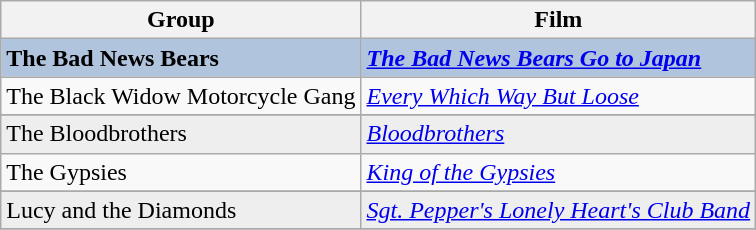<table class="wikitable sortable plainrowheaders">
<tr>
<th>Group</th>
<th>Film</th>
</tr>
<tr style="background:#B0C4DE">
<td><strong>The Bad News Bears</strong></td>
<td><strong><em><a href='#'>The Bad News Bears Go to Japan</a></em></strong></td>
</tr>
<tr>
<td>The Black Widow Motorcycle Gang</td>
<td><em><a href='#'>Every Which Way But Loose</a></em></td>
</tr>
<tr>
</tr>
<tr style="background:#eee;">
<td>The Bloodbrothers</td>
<td><em><a href='#'>Bloodbrothers</a></em></td>
</tr>
<tr>
<td>The Gypsies</td>
<td><em><a href='#'>King of the Gypsies</a></em></td>
</tr>
<tr>
</tr>
<tr style="background:#eee;">
<td>Lucy and the Diamonds</td>
<td><em><a href='#'>Sgt. Pepper's Lonely Heart's Club Band</a></em></td>
</tr>
<tr>
</tr>
</table>
